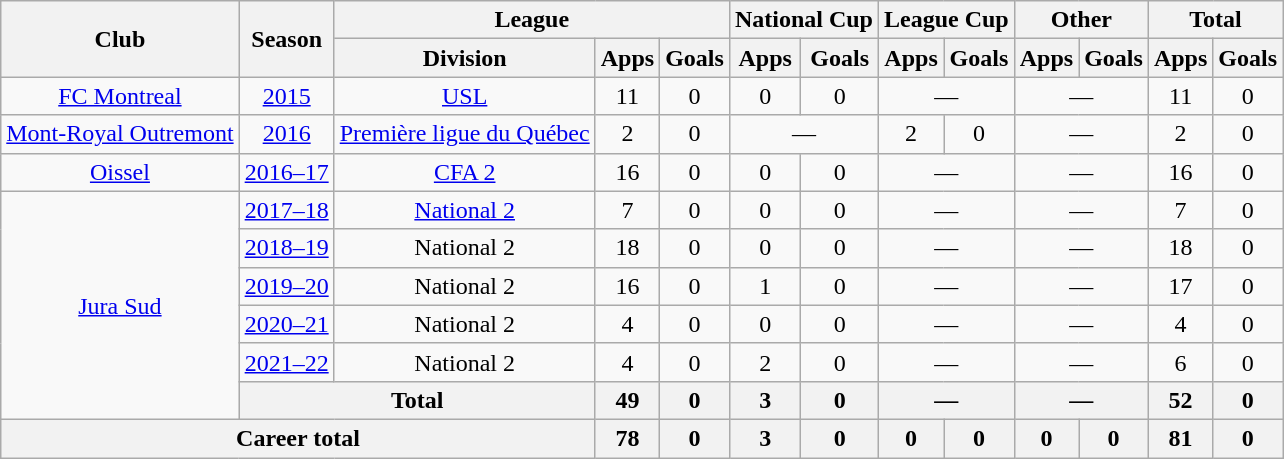<table class="wikitable" style="text-align: center">
<tr>
<th rowspan="2">Club</th>
<th rowspan="2">Season</th>
<th colspan="3">League</th>
<th colspan="2">National Cup</th>
<th colspan="2">League Cup</th>
<th colspan="2">Other</th>
<th colspan="2">Total</th>
</tr>
<tr>
<th>Division</th>
<th>Apps</th>
<th>Goals</th>
<th>Apps</th>
<th>Goals</th>
<th>Apps</th>
<th>Goals</th>
<th>Apps</th>
<th>Goals</th>
<th>Apps</th>
<th>Goals</th>
</tr>
<tr>
<td><a href='#'>FC Montreal</a></td>
<td><a href='#'>2015</a></td>
<td><a href='#'>USL</a></td>
<td>11</td>
<td>0</td>
<td>0</td>
<td>0</td>
<td colspan="2">—</td>
<td colspan="2">—</td>
<td>11</td>
<td>0</td>
</tr>
<tr>
<td><a href='#'>Mont-Royal Outremont</a></td>
<td><a href='#'>2016</a></td>
<td><a href='#'>Première ligue du Québec</a></td>
<td>2</td>
<td>0</td>
<td colspan="2">—</td>
<td>2</td>
<td>0</td>
<td colspan="2">—</td>
<td>2</td>
<td>0</td>
</tr>
<tr>
<td><a href='#'>Oissel</a></td>
<td><a href='#'>2016–17</a></td>
<td><a href='#'>CFA 2</a></td>
<td>16</td>
<td>0</td>
<td>0</td>
<td>0</td>
<td colspan="2">—</td>
<td colspan="2">—</td>
<td>16</td>
<td>0</td>
</tr>
<tr>
<td rowspan="6"><a href='#'>Jura Sud</a></td>
<td><a href='#'>2017–18</a></td>
<td><a href='#'>National 2</a></td>
<td>7</td>
<td>0</td>
<td>0</td>
<td>0</td>
<td colspan="2">—</td>
<td colspan="2">—</td>
<td>7</td>
<td>0</td>
</tr>
<tr>
<td><a href='#'>2018–19</a></td>
<td>National 2</td>
<td>18</td>
<td>0</td>
<td>0</td>
<td>0</td>
<td colspan="2">—</td>
<td colspan="2">—</td>
<td>18</td>
<td>0</td>
</tr>
<tr>
<td><a href='#'>2019–20</a></td>
<td>National 2</td>
<td>16</td>
<td>0</td>
<td>1</td>
<td>0</td>
<td colspan="2">—</td>
<td colspan="2">—</td>
<td>17</td>
<td>0</td>
</tr>
<tr>
<td><a href='#'>2020–21</a></td>
<td>National 2</td>
<td>4</td>
<td>0</td>
<td>0</td>
<td>0</td>
<td colspan="2">—</td>
<td colspan="2">—</td>
<td>4</td>
<td>0</td>
</tr>
<tr>
<td><a href='#'>2021–22</a></td>
<td>National 2</td>
<td>4</td>
<td>0</td>
<td>2</td>
<td>0</td>
<td colspan="2">—</td>
<td colspan="2">—</td>
<td>6</td>
<td>0</td>
</tr>
<tr>
<th colspan="2">Total</th>
<th>49</th>
<th>0</th>
<th>3</th>
<th>0</th>
<th colspan="2">—</th>
<th colspan="2">—</th>
<th>52</th>
<th>0</th>
</tr>
<tr>
<th colspan="3">Career total</th>
<th>78</th>
<th>0</th>
<th>3</th>
<th>0</th>
<th>0</th>
<th>0</th>
<th>0</th>
<th>0</th>
<th>81</th>
<th>0</th>
</tr>
</table>
